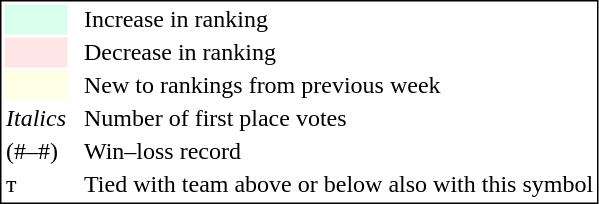<table style="border:1px solid black;">
<tr>
<td style="background:#D8FFEB; width:20px;"></td>
<td> </td>
<td>Increase in ranking</td>
</tr>
<tr>
<td style="background:#FFE6E6; width:20px;"></td>
<td> </td>
<td>Decrease in ranking</td>
</tr>
<tr>
<td style="background:#FFFFE6; width:20px;"></td>
<td> </td>
<td>New to rankings from previous week</td>
</tr>
<tr>
<td><em>Italics</em></td>
<td> </td>
<td>Number of first place votes</td>
</tr>
<tr>
<td>(#–#)</td>
<td> </td>
<td>Win–loss record</td>
</tr>
<tr>
<td>т</td>
<td></td>
<td>Tied with team above or below also with this symbol</td>
</tr>
</table>
